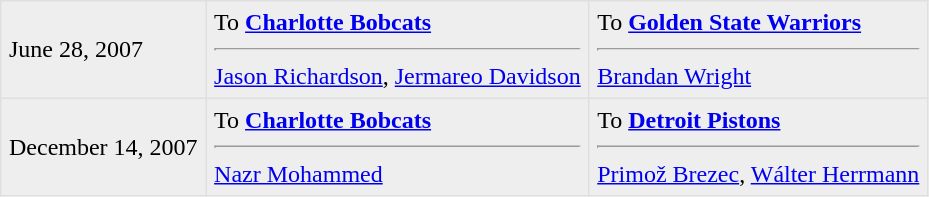<table border=1 style="border-collapse:collapse; background-color:#eeeeee" bordercolor="#DFDFDF" cellpadding="5">
<tr>
<td>June 28, 2007</td>
<td valign="top">To <strong><a href='#'>Charlotte Bobcats</a></strong> <hr><a href='#'>Jason Richardson</a>, <a href='#'>Jermareo Davidson</a></td>
<td valign="top">To <strong><a href='#'>Golden State Warriors</a></strong> <hr><a href='#'>Brandan Wright</a></td>
</tr>
<tr>
<td>December 14, 2007</td>
<td valign="top">To <strong><a href='#'>Charlotte Bobcats</a></strong> <hr><a href='#'>Nazr Mohammed</a></td>
<td valign="top">To <strong><a href='#'>Detroit Pistons</a></strong> <hr><a href='#'>Primož Brezec</a>, <a href='#'>Wálter Herrmann</a></td>
</tr>
</table>
